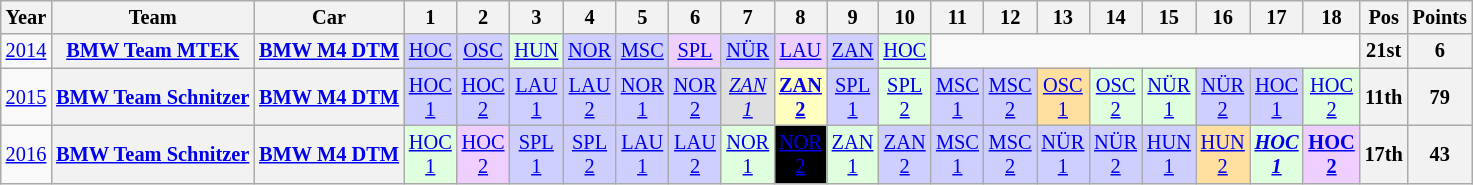<table class="wikitable" style="text-align:center; font-size:85%">
<tr>
<th>Year</th>
<th>Team</th>
<th>Car</th>
<th>1</th>
<th>2</th>
<th>3</th>
<th>4</th>
<th>5</th>
<th>6</th>
<th>7</th>
<th>8</th>
<th>9</th>
<th>10</th>
<th>11</th>
<th>12</th>
<th>13</th>
<th>14</th>
<th>15</th>
<th>16</th>
<th>17</th>
<th>18</th>
<th>Pos</th>
<th>Points</th>
</tr>
<tr>
<td><a href='#'>2014</a></td>
<th nowrap><a href='#'>BMW Team MTEK</a></th>
<th nowrap><a href='#'>BMW M4 DTM</a></th>
<td style="background:#CFCFFF;"><a href='#'>HOC</a><br></td>
<td style="background:#CFCFFF;"><a href='#'>OSC</a><br></td>
<td style="background:#DFFFDF;"><a href='#'>HUN</a><br></td>
<td style="background:#CFCFFF;"><a href='#'>NOR</a><br></td>
<td style="background:#CFCFFF;"><a href='#'>MSC</a><br></td>
<td style="background:#EFCFFF;"><a href='#'>SPL</a><br></td>
<td style="background:#CFCFFF;"><a href='#'>NÜR</a><br></td>
<td style="background:#EFCFFF;"><a href='#'>LAU</a><br></td>
<td style="background:#CFCFFF;"><a href='#'>ZAN</a><br></td>
<td style="background:#DFFFDF;"><a href='#'>HOC</a><br></td>
<td colspan=8></td>
<th>21st</th>
<th>6</th>
</tr>
<tr>
<td><a href='#'>2015</a></td>
<th nowrap><a href='#'>BMW Team Schnitzer</a></th>
<th nowrap><a href='#'>BMW M4 DTM</a></th>
<td style="background:#CFCFFF;"><a href='#'>HOC<br>1</a><br></td>
<td style="background:#CFCFFF;"><a href='#'>HOC<br>2</a><br></td>
<td style="background:#CFCFFF;"><a href='#'>LAU<br>1</a><br></td>
<td style="background:#CFCFFF;"><a href='#'>LAU<br>2</a><br></td>
<td style="background:#CFCFFF;"><a href='#'>NOR<br>1</a><br></td>
<td style="background:#CFCFFF;"><a href='#'>NOR<br>2</a><br></td>
<td style="background:#DFDFDF;"><em><a href='#'>ZAN<br>1</a></em><br></td>
<td style="background:#FFFFBF;"><strong><a href='#'>ZAN<br>2</a></strong><br></td>
<td style="background:#CFCFFF;"><a href='#'>SPL<br>1</a><br></td>
<td style="background:#DFFFDF;"><a href='#'>SPL<br>2</a><br></td>
<td style="background:#CFCFFF;"><a href='#'>MSC<br>1</a><br></td>
<td style="background:#CFCFFF;"><a href='#'>MSC<br>2</a><br></td>
<td style="background:#FFDF9F;"><a href='#'>OSC<br>1</a><br></td>
<td style="background:#DFFFDF;"><a href='#'>OSC<br>2</a><br></td>
<td style="background:#DFFFDF;"><a href='#'>NÜR<br>1</a><br></td>
<td style="background:#CFCFFF;"><a href='#'>NÜR<br>2</a><br></td>
<td style="background:#CFCFFF;"><a href='#'>HOC<br>1</a><br></td>
<td style="background:#DFFFDF;"><a href='#'>HOC<br>2</a><br></td>
<th>11th</th>
<th>79</th>
</tr>
<tr>
<td><a href='#'>2016</a></td>
<th nowrap><a href='#'>BMW Team Schnitzer</a></th>
<th nowrap><a href='#'>BMW M4 DTM</a></th>
<td style="background:#DFFFDF;"><a href='#'>HOC<br>1</a><br></td>
<td style="background:#EFCFFF;"><a href='#'>HOC<br>2</a><br></td>
<td style="background:#CFCFFF;"><a href='#'>SPL<br>1</a><br></td>
<td style="background:#CFCFFF;"><a href='#'>SPL<br>2</a><br></td>
<td style="background:#CFCFFF;"><a href='#'>LAU<br>1</a><br></td>
<td style="background:#CFCFFF;"><a href='#'>LAU<br>2</a><br></td>
<td style="background:#DFFFDF;"><a href='#'>NOR<br>1</a><br></td>
<td style="background:#000000; color:white;"><a href='#'><span>NOR<br>2</span></a><br></td>
<td style="background:#DFFFDF;"><a href='#'>ZAN<br>1</a><br></td>
<td style="background:#CFCFFF;"><a href='#'>ZAN<br>2</a><br></td>
<td style="background:#CFCFFF;"><a href='#'>MSC<br>1</a><br></td>
<td style="background:#CFCFFF;"><a href='#'>MSC<br>2</a><br></td>
<td style="background:#CFCFFF;"><a href='#'>NÜR<br>1</a><br></td>
<td style="background:#CFCFFF;"><a href='#'>NÜR<br>2</a><br></td>
<td style="background:#CFCFFF;"><a href='#'>HUN<br>1</a><br></td>
<td style="background:#FFDF9F;"><a href='#'>HUN<br>2</a><br></td>
<td style="background:#DFFFDF;"><strong><em><a href='#'>HOC<br>1</a></em></strong><br></td>
<td style="background:#EFCFFF;"><strong><a href='#'>HOC<br>2</a></strong><br></td>
<th>17th</th>
<th>43</th>
</tr>
</table>
